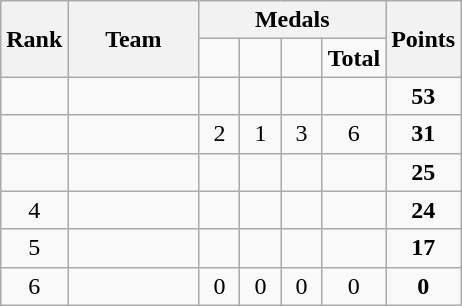<table class="wikitable">
<tr>
<th rowspan=2>Rank</th>
<th style="width:80px;" rowspan="2">Team</th>
<th colspan=4>Medals</th>
<th rowspan=2>Points</th>
</tr>
<tr>
<td style="width:20px; text-align:center;"></td>
<td style="width:20px; text-align:center;"></td>
<td style="width:20px; text-align:center;"></td>
<td><strong>Total</strong></td>
</tr>
<tr>
<td align=center></td>
<td></td>
<td align=center></td>
<td align=center></td>
<td align=center></td>
<td align=center></td>
<td align=center><strong>53</strong></td>
</tr>
<tr>
<td align=center></td>
<td></td>
<td align=center>2</td>
<td align=center>1</td>
<td align=center>3</td>
<td align=center>6</td>
<td align=center><strong>31</strong></td>
</tr>
<tr>
<td align=center></td>
<td><strong></strong></td>
<td align=center></td>
<td align=center></td>
<td align=center></td>
<td align=center></td>
<td align=center><strong>25</strong></td>
</tr>
<tr>
<td align=center>4</td>
<td></td>
<td align=center></td>
<td align=center></td>
<td align=center></td>
<td align=center></td>
<td align=center><strong>24</strong></td>
</tr>
<tr>
<td align=center>5</td>
<td></td>
<td align=center></td>
<td align=center></td>
<td align=center></td>
<td align=center></td>
<td align=center><strong>17</strong></td>
</tr>
<tr>
<td align=center>6</td>
<td></td>
<td align=center>0</td>
<td align=center>0</td>
<td align=center>0</td>
<td align=center>0</td>
<td align=center><strong>0</strong></td>
</tr>
</table>
